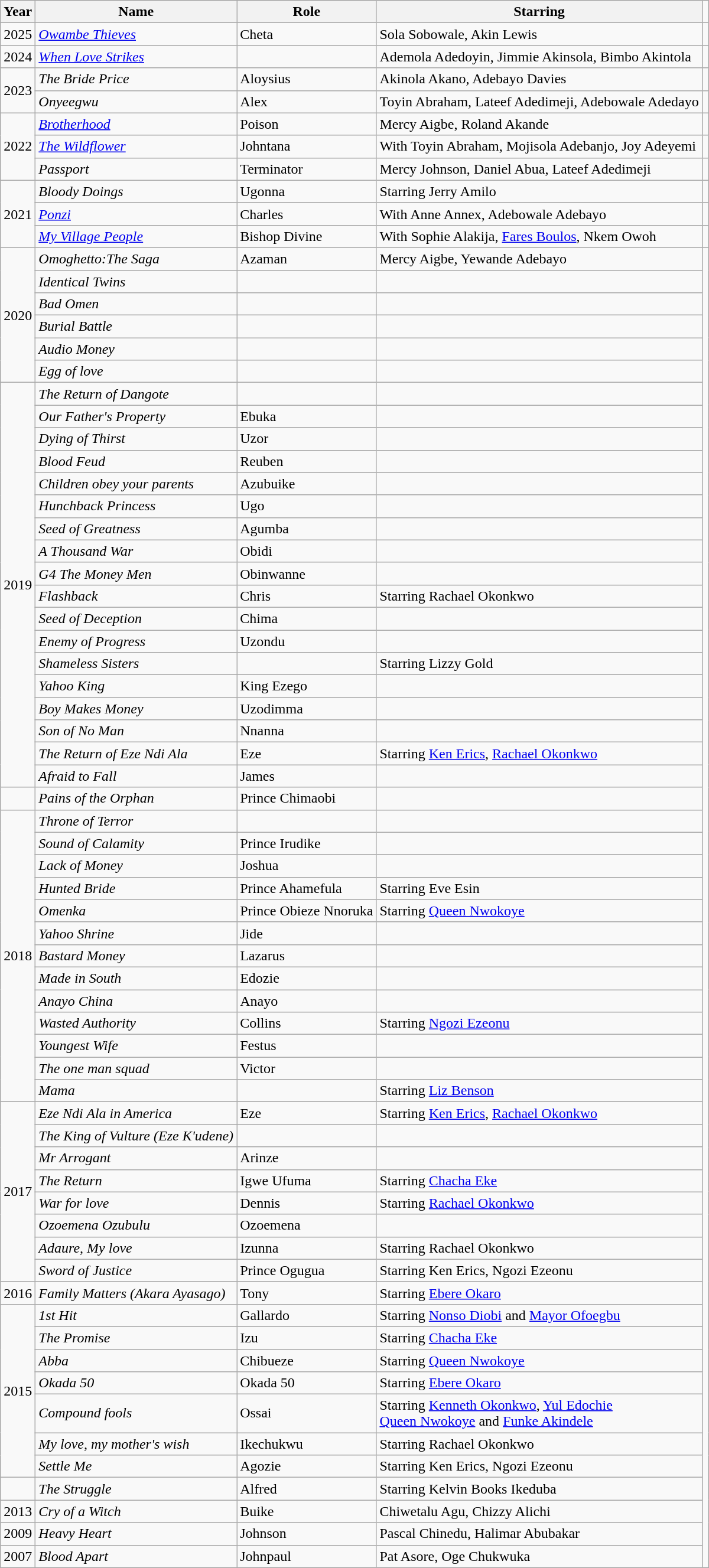<table class="wikitable">
<tr>
<th>Year</th>
<th>Name</th>
<th>Role</th>
<th>Starring</th>
</tr>
<tr>
<td>2025</td>
<td><a href='#'><em>Owambe Thieves</em></a></td>
<td>Cheta</td>
<td>Sola Sobowale, Akin Lewis</td>
<td></td>
</tr>
<tr>
<td>2024</td>
<td><em><a href='#'>When Love Strikes</a></em></td>
<td></td>
<td>Ademola Adedoyin, Jimmie Akinsola, Bimbo Akintola</td>
<td></td>
</tr>
<tr>
<td rowspan="2">2023</td>
<td><em>The Bride Price</em></td>
<td>Aloysius</td>
<td>Akinola Akano, Adebayo Davies</td>
<td></td>
</tr>
<tr>
<td><em>Onyeegwu</em></td>
<td>Alex</td>
<td>Toyin Abraham, Lateef Adedimeji, Adebowale Adedayo</td>
<td></td>
</tr>
<tr>
<td rowspan="3">2022</td>
<td><em><a href='#'>Brotherhood</a></em></td>
<td>Poison</td>
<td>Mercy Aigbe, Roland Akande</td>
<td></td>
</tr>
<tr>
<td><a href='#'><em>The Wildflower</em></a></td>
<td>Johntana</td>
<td>With Toyin Abraham, Mojisola Adebanjo, Joy Adeyemi</td>
<td></td>
</tr>
<tr>
<td><em>Passport</em></td>
<td>Terminator</td>
<td>Mercy Johnson, Daniel Abua, Lateef Adedimeji</td>
<td></td>
</tr>
<tr>
<td rowspan="3">2021</td>
<td><em>Bloody Doings</em></td>
<td>Ugonna</td>
<td>Starring Jerry Amilo</td>
<td></td>
</tr>
<tr>
<td><a href='#'><em>Ponzi</em></a></td>
<td>Charles</td>
<td>With Anne Annex, Adebowale Adebayo</td>
<td></td>
</tr>
<tr>
<td><a href='#'><em>My Village People</em></a></td>
<td>Bishop Divine</td>
<td>With Sophie Alakija, <a href='#'>Fares Boulos</a>, Nkem Owoh</td>
<td></td>
</tr>
<tr>
<td rowspan="6">2020</td>
<td><em>Omoghetto:The Saga</em></td>
<td>Azaman</td>
<td>Mercy Aigbe, Yewande Adebayo</td>
</tr>
<tr>
<td><em>Identical Twins</em></td>
<td></td>
<td></td>
</tr>
<tr>
<td><em>Bad Omen</em></td>
<td></td>
<td></td>
</tr>
<tr>
<td><em>Burial Battle</em></td>
<td></td>
<td></td>
</tr>
<tr>
<td><em>Audio Money</em></td>
<td></td>
<td></td>
</tr>
<tr>
<td><em>Egg of love</em></td>
<td></td>
<td></td>
</tr>
<tr>
<td rowspan="18">2019</td>
<td><em>The Return of Dangote</em></td>
<td></td>
<td></td>
</tr>
<tr>
<td><em>Our Father's Property</em></td>
<td>Ebuka</td>
<td></td>
</tr>
<tr>
<td><em>Dying of Thirst</em></td>
<td>Uzor</td>
<td></td>
</tr>
<tr>
<td><em>Blood Feud</em></td>
<td>Reuben</td>
<td></td>
</tr>
<tr>
<td><em>Children obey your parents</em></td>
<td>Azubuike</td>
<td></td>
</tr>
<tr>
<td><em>Hunchback Princess</em></td>
<td>Ugo</td>
<td></td>
</tr>
<tr>
<td><em>Seed of Greatness</em></td>
<td>Agumba</td>
<td></td>
</tr>
<tr>
<td><em>A Thousand War</em></td>
<td>Obidi</td>
<td></td>
</tr>
<tr>
<td><em>G4 The Money Men</em></td>
<td>Obinwanne</td>
<td></td>
</tr>
<tr>
<td><em>Flashback</em></td>
<td>Chris</td>
<td>Starring Rachael Okonkwo</td>
</tr>
<tr>
<td><em>Seed of Deception</em></td>
<td>Chima</td>
<td></td>
</tr>
<tr>
<td><em>Enemy of Progress</em></td>
<td>Uzondu</td>
<td></td>
</tr>
<tr>
<td><em>Shameless Sisters</em></td>
<td></td>
<td>Starring Lizzy Gold</td>
</tr>
<tr>
<td><em>Yahoo King</em></td>
<td>King Ezego</td>
<td></td>
</tr>
<tr>
<td><em>Boy Makes Money</em></td>
<td>Uzodimma</td>
<td></td>
</tr>
<tr>
<td><em>Son of No Man</em></td>
<td>Nnanna</td>
<td></td>
</tr>
<tr>
<td><em>The Return of Eze Ndi Ala</em></td>
<td>Eze</td>
<td>Starring <a href='#'>Ken Erics</a>, <a href='#'>Rachael Okonkwo</a></td>
</tr>
<tr>
<td><em>Afraid to Fall</em></td>
<td>James</td>
<td></td>
</tr>
<tr>
<td></td>
<td><em>Pains of the Orphan</em></td>
<td>Prince Chimaobi</td>
<td></td>
</tr>
<tr>
<td rowspan="13">2018</td>
<td><em>Throne of Terror</em></td>
<td></td>
<td></td>
</tr>
<tr>
<td><em>Sound of Calamity</em></td>
<td>Prince Irudike</td>
<td></td>
</tr>
<tr>
<td><em>Lack of Money</em></td>
<td>Joshua</td>
<td></td>
</tr>
<tr>
<td><em>Hunted Bride</em></td>
<td>Prince Ahamefula</td>
<td>Starring Eve Esin</td>
</tr>
<tr>
<td><em>Omenka</em></td>
<td>Prince Obieze Nnoruka</td>
<td>Starring <a href='#'>Queen Nwokoye</a></td>
</tr>
<tr>
<td><em>Yahoo Shrine</em></td>
<td>Jide</td>
<td></td>
</tr>
<tr>
<td><em>Bastard Money</em></td>
<td>Lazarus</td>
<td></td>
</tr>
<tr>
<td><em>Made in South</em></td>
<td>Edozie</td>
<td></td>
</tr>
<tr>
<td><em>Anayo China</em></td>
<td>Anayo</td>
<td></td>
</tr>
<tr>
<td><em>Wasted Authority</em></td>
<td>Collins</td>
<td>Starring <a href='#'>Ngozi Ezeonu</a></td>
</tr>
<tr>
<td><em>Youngest Wife</em></td>
<td>Festus</td>
<td></td>
</tr>
<tr>
<td><em>The one man squad</em></td>
<td>Victor</td>
<td></td>
</tr>
<tr>
<td><em>Mama</em></td>
<td></td>
<td>Starring <a href='#'>Liz Benson</a></td>
</tr>
<tr>
<td rowspan="8">2017</td>
<td><em>Eze Ndi Ala in America</em></td>
<td>Eze</td>
<td>Starring <a href='#'>Ken Erics</a>, <a href='#'>Rachael Okonkwo</a></td>
</tr>
<tr>
<td><em>The King of Vulture (Eze K'udene)</em></td>
<td></td>
<td></td>
</tr>
<tr>
<td><em>Mr Arrogant</em></td>
<td>Arinze</td>
<td></td>
</tr>
<tr>
<td><em>The Return</em></td>
<td>Igwe Ufuma</td>
<td>Starring <a href='#'>Chacha Eke</a></td>
</tr>
<tr>
<td><em>War for love</em></td>
<td>Dennis</td>
<td>Starring <a href='#'>Rachael Okonkwo</a></td>
</tr>
<tr>
<td><em>Ozoemena Ozubulu</em></td>
<td>Ozoemena</td>
<td></td>
</tr>
<tr>
<td><em>Adaure, My love</em></td>
<td>Izunna</td>
<td>Starring Rachael Okonkwo</td>
</tr>
<tr>
<td><em>Sword of Justice</em></td>
<td>Prince Ogugua</td>
<td>Starring Ken Erics, Ngozi Ezeonu</td>
</tr>
<tr>
<td>2016</td>
<td><em>Family Matters (Akara Ayasago)</em></td>
<td>Tony</td>
<td>Starring <a href='#'>Ebere Okaro</a></td>
</tr>
<tr>
<td rowspan="7">2015</td>
<td><em>1st Hit</em></td>
<td>Gallardo</td>
<td>Starring <a href='#'>Nonso Diobi</a> and <a href='#'>Mayor Ofoegbu</a></td>
</tr>
<tr>
<td><em>The Promise</em></td>
<td>Izu</td>
<td>Starring <a href='#'>Chacha Eke</a></td>
</tr>
<tr>
<td><em>Abba</em></td>
<td>Chibueze</td>
<td>Starring <a href='#'>Queen Nwokoye</a></td>
</tr>
<tr>
<td><em>Okada 50</em></td>
<td>Okada 50</td>
<td>Starring <a href='#'>Ebere Okaro</a></td>
</tr>
<tr>
<td><em>Compound fools</em></td>
<td>Ossai</td>
<td>Starring <a href='#'>Kenneth Okonkwo</a>, <a href='#'>Yul Edochie</a><br><a href='#'>Queen Nwokoye</a> and <a href='#'>Funke Akindele</a></td>
</tr>
<tr>
<td><em>My love, my mother's wish</em></td>
<td>Ikechukwu</td>
<td>Starring Rachael Okonkwo</td>
</tr>
<tr>
<td><em>Settle Me</em></td>
<td>Agozie</td>
<td>Starring Ken Erics, Ngozi Ezeonu</td>
</tr>
<tr>
<td></td>
<td><em>The Struggle</em></td>
<td>Alfred</td>
<td>Starring Kelvin Books Ikeduba</td>
</tr>
<tr>
<td>2013</td>
<td><em>Cry of a Witch</em></td>
<td>Buike</td>
<td>Chiwetalu Agu, Chizzy Alichi</td>
</tr>
<tr>
<td>2009</td>
<td><em>Heavy Heart</em></td>
<td>Johnson</td>
<td>Pascal Chinedu, Halimar Abubakar</td>
</tr>
<tr>
<td>2007</td>
<td><em>Blood Apart</em></td>
<td>Johnpaul</td>
<td>Pat Asore, Oge Chukwuka</td>
</tr>
</table>
